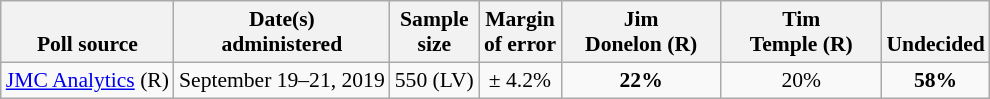<table class="wikitable" style="font-size:90%;text-align:center;">
<tr valign=bottom>
<th>Poll source</th>
<th>Date(s)<br>administered</th>
<th>Sample<br>size</th>
<th>Margin<br>of error</th>
<th style="width:100px;">Jim<br>Donelon (R)</th>
<th style="width:100px;">Tim<br>Temple (R)</th>
<th>Undecided</th>
</tr>
<tr>
<td style="text-align:left;"><a href='#'>JMC Analytics</a> (R)</td>
<td>September 19–21, 2019</td>
<td>550 (LV)</td>
<td>± 4.2%</td>
<td><strong>22%</strong></td>
<td>20%</td>
<td><strong>58%</strong></td>
</tr>
</table>
